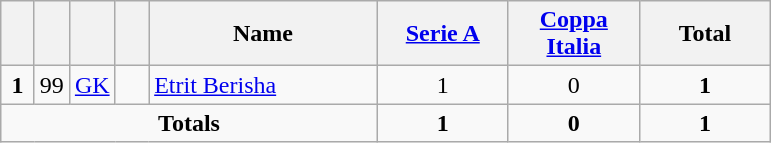<table class="wikitable" style="text-align:center">
<tr>
<th width=15></th>
<th width=15></th>
<th width=15></th>
<th width=15></th>
<th width=145>Name</th>
<th width=80><strong><a href='#'>Serie A</a></strong></th>
<th width=80><strong><a href='#'>Coppa Italia</a></strong></th>
<th width=80>Total</th>
</tr>
<tr>
<td><strong>1</strong></td>
<td>99</td>
<td><a href='#'>GK</a></td>
<td></td>
<td align=left><a href='#'>Etrit Berisha</a></td>
<td>1</td>
<td>0</td>
<td><strong>1</strong></td>
</tr>
<tr>
<td colspan=5><strong>Totals</strong></td>
<td><strong>1</strong></td>
<td><strong>0</strong></td>
<td><strong>1</strong></td>
</tr>
</table>
